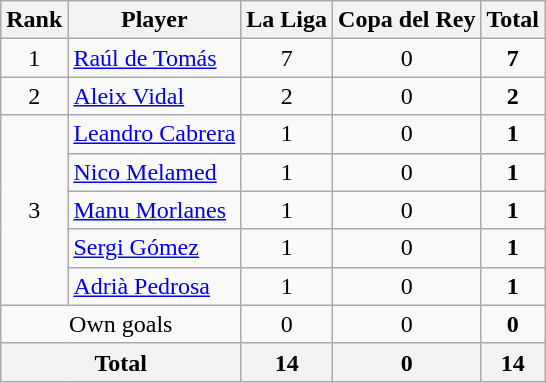<table class="wikitable" style="text-align:center;">
<tr>
<th>Rank</th>
<th>Player</th>
<th>La Liga</th>
<th>Copa del Rey</th>
<th>Total</th>
</tr>
<tr>
<td>1</td>
<td align=left> <a href='#'>Raúl de Tomás</a></td>
<td>7</td>
<td>0</td>
<td><strong>7</strong></td>
</tr>
<tr>
<td>2</td>
<td align=left> <a href='#'>Aleix Vidal</a></td>
<td>2</td>
<td>0</td>
<td><strong>2</strong></td>
</tr>
<tr>
<td rowspan=5>3</td>
<td align=left> <a href='#'>Leandro Cabrera</a></td>
<td>1</td>
<td>0</td>
<td><strong>1</strong></td>
</tr>
<tr>
<td align=left> <a href='#'>Nico Melamed</a></td>
<td>1</td>
<td>0</td>
<td><strong>1</strong></td>
</tr>
<tr>
<td align=left> <a href='#'>Manu Morlanes</a></td>
<td>1</td>
<td>0</td>
<td><strong>1</strong></td>
</tr>
<tr>
<td align=left> <a href='#'>Sergi Gómez</a></td>
<td>1</td>
<td>0</td>
<td><strong>1</strong></td>
</tr>
<tr>
<td align=left> <a href='#'>Adrià Pedrosa</a></td>
<td>1</td>
<td>0</td>
<td><strong>1</strong></td>
</tr>
<tr>
<td align=center colspan=2>Own goals</td>
<td>0</td>
<td>0</td>
<td><strong>0</strong></td>
</tr>
<tr>
<th colspan=2>Total</th>
<th>14</th>
<th>0</th>
<th>14</th>
</tr>
</table>
